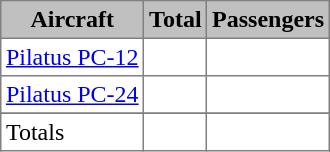<table class="toccolours sortable" border="1" cellpadding="3" style="margin:1em auto; border-collapse:collapse">
<tr bgcolor=#C0C0C0>
<th>Aircraft</th>
<th>Total</th>
<th>Passengers</th>
</tr>
<tr>
<td><a href='#'>Pilatus PC-12</a></td>
<td></td>
<td></td>
</tr>
<tr>
<td><a href='#'>Pilatus PC-24</a></td>
<td></td>
<td></td>
</tr>
<tr>
</tr>
<tr>
<td>Totals</td>
<td></td>
<td></td>
</tr>
</table>
